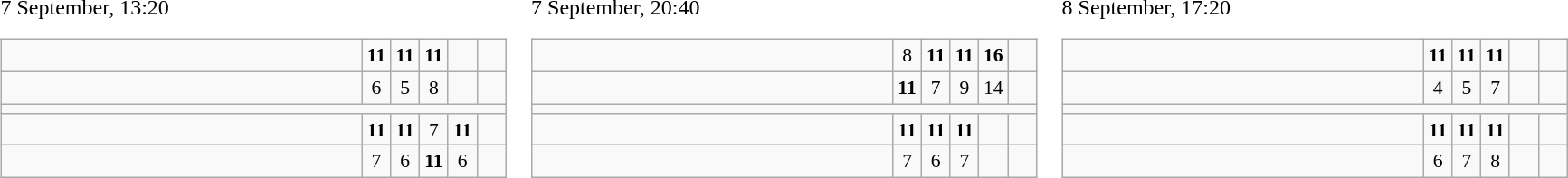<table>
<tr>
<td>7 September, 13:20<br><table class="wikitable" style="text-align:center; font-size:90%;">
<tr>
<td style="width:18em; text-align:left;"><strong></strong></td>
<td style="width:1em"><strong>11</strong></td>
<td style="width:1em"><strong>11</strong></td>
<td style="width:1em"><strong>11</strong></td>
<td style="width:1em"></td>
<td style="width:1em"></td>
</tr>
<tr>
<td style="text-align:left;"></td>
<td>6</td>
<td>5</td>
<td>8</td>
<td></td>
<td></td>
</tr>
<tr>
<td colspan="6"></td>
</tr>
<tr>
<td style="text-align:left;"><strong></strong></td>
<td><strong>11</strong></td>
<td><strong>11</strong></td>
<td>7</td>
<td><strong>11</strong></td>
<td></td>
</tr>
<tr>
<td style="text-align:left;"></td>
<td>7</td>
<td>6</td>
<td><strong>11</strong></td>
<td>6</td>
<td></td>
</tr>
</table>
</td>
<td>7 September, 20:40<br><table class="wikitable" style="text-align:center; font-size:90%;">
<tr>
<td style="width:18em; text-align:left;"><strong></strong></td>
<td style="width:1em">8</td>
<td style="width:1em"><strong>11</strong></td>
<td style="width:1em"><strong>11</strong></td>
<td style="width:1em"><strong>16</strong></td>
<td style="width:1em"></td>
</tr>
<tr>
<td style="text-align:left;"></td>
<td><strong>11</strong></td>
<td>7</td>
<td>9</td>
<td>14</td>
<td></td>
</tr>
<tr>
<td colspan="6"></td>
</tr>
<tr>
<td style="text-align:left;"><strong></strong></td>
<td><strong>11</strong></td>
<td><strong>11</strong></td>
<td><strong>11</strong></td>
<td></td>
<td></td>
</tr>
<tr>
<td style="text-align:left;"></td>
<td>7</td>
<td>6</td>
<td>7</td>
<td></td>
<td></td>
</tr>
</table>
</td>
<td>8 September, 17:20<br><table class="wikitable" style="text-align:center; font-size:90%;">
<tr>
<td style="width:18em; text-align:left;"><strong></strong></td>
<td style="width:1em"><strong>11</strong></td>
<td style="width:1em"><strong>11</strong></td>
<td style="width:1em"><strong>11</strong></td>
<td style="width:1em"></td>
<td style="width:1em"></td>
</tr>
<tr>
<td style="text-align:left;"></td>
<td>4</td>
<td>5</td>
<td>7</td>
<td></td>
<td></td>
</tr>
<tr>
<td colspan="6"></td>
</tr>
<tr>
<td style="text-align:left;"><strong></strong></td>
<td><strong>11</strong></td>
<td><strong>11</strong></td>
<td><strong>11</strong></td>
<td></td>
<td></td>
</tr>
<tr>
<td style="text-align:left;"></td>
<td>6</td>
<td>7</td>
<td>8</td>
<td></td>
<td></td>
</tr>
</table>
</td>
</tr>
</table>
